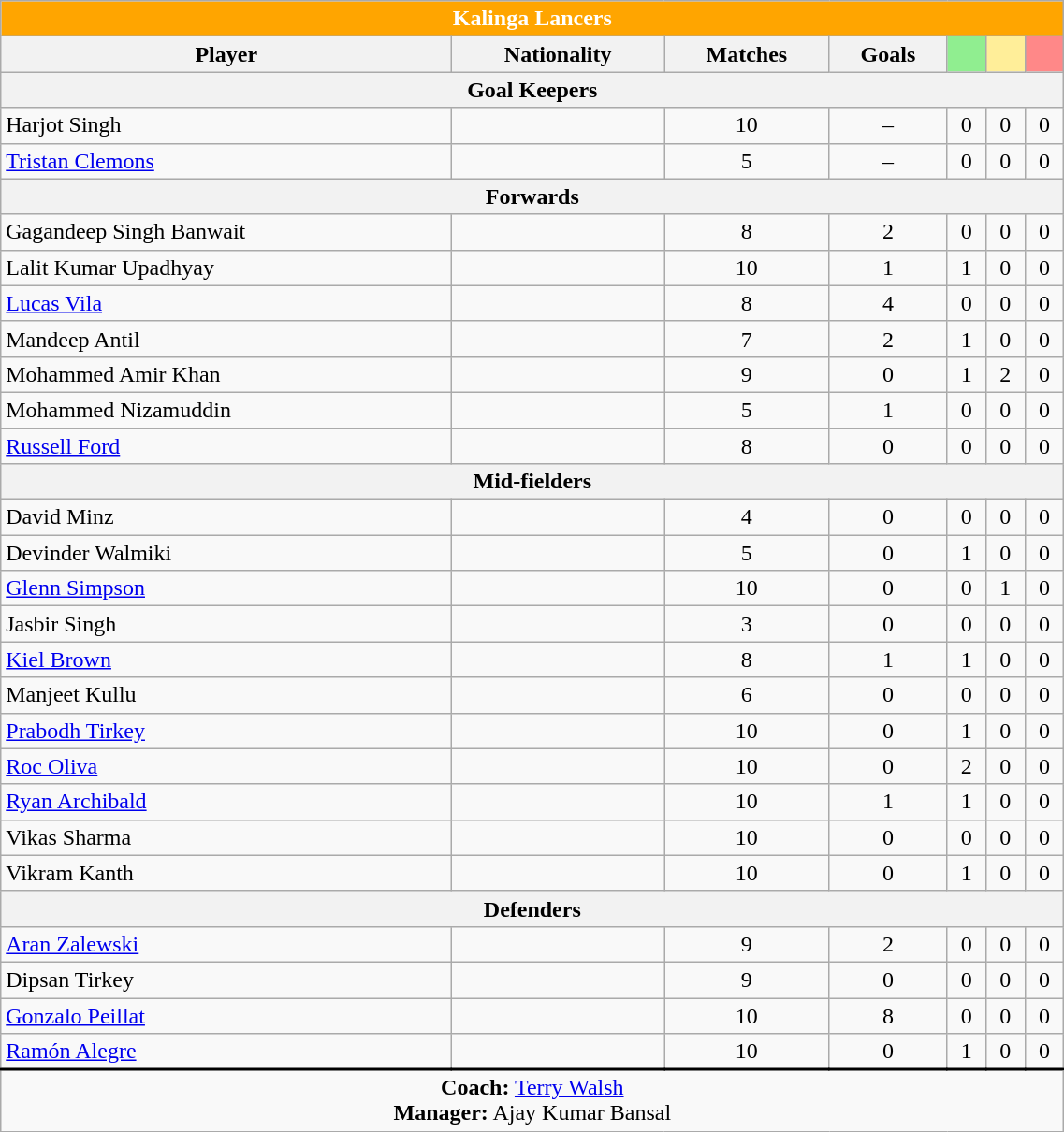<table class="wikitable" style="width:60%;text-align:center;">
<tr>
<th colspan="7" style="background: #FFA500; color:#FFFFFF">Kalinga Lancers</th>
</tr>
<tr>
<th>Player</th>
<th>Nationality</th>
<th>Matches</th>
<th>Goals</th>
<th style="background:#90ee90;"></th>
<th style="background:#fe9;"></th>
<th style="background:#ff8888;"></th>
</tr>
<tr>
<th colspan="7">Goal Keepers</th>
</tr>
<tr>
<td style="text-align:left">Harjot Singh</td>
<td style="text-align:left"></td>
<td>10</td>
<td>–</td>
<td>0</td>
<td>0</td>
<td>0</td>
</tr>
<tr>
<td style="text-align:left"><a href='#'>Tristan Clemons</a></td>
<td style="text-align:left"></td>
<td>5</td>
<td>–</td>
<td>0</td>
<td>0</td>
<td>0</td>
</tr>
<tr>
<th colspan="7">Forwards</th>
</tr>
<tr>
<td style="text-align:left">Gagandeep Singh Banwait</td>
<td style="text-align:left"></td>
<td>8</td>
<td>2</td>
<td>0</td>
<td>0</td>
<td>0</td>
</tr>
<tr>
<td style="text-align:left">Lalit Kumar Upadhyay</td>
<td style="text-align:left"></td>
<td>10</td>
<td>1</td>
<td>1</td>
<td>0</td>
<td>0</td>
</tr>
<tr>
<td style="text-align:left"><a href='#'>Lucas Vila</a></td>
<td style="text-align:left"></td>
<td>8</td>
<td>4</td>
<td>0</td>
<td>0</td>
<td>0</td>
</tr>
<tr>
<td style="text-align:left">Mandeep Antil</td>
<td style="text-align:left"></td>
<td>7</td>
<td>2</td>
<td>1</td>
<td>0</td>
<td>0</td>
</tr>
<tr>
<td style="text-align:left">Mohammed Amir Khan</td>
<td style="text-align:left"></td>
<td>9</td>
<td>0</td>
<td>1</td>
<td>2</td>
<td>0</td>
</tr>
<tr>
<td style="text-align:left">Mohammed Nizamuddin</td>
<td style="text-align:left"></td>
<td>5</td>
<td>1</td>
<td>0</td>
<td>0</td>
<td>0</td>
</tr>
<tr>
<td style="text-align:left"><a href='#'>Russell Ford</a></td>
<td style="text-align:left"></td>
<td>8</td>
<td>0</td>
<td>0</td>
<td>0</td>
<td>0</td>
</tr>
<tr>
<th colspan="7">Mid-fielders</th>
</tr>
<tr>
<td style="text-align:left">David Minz</td>
<td style="text-align:left"></td>
<td>4</td>
<td>0</td>
<td>0</td>
<td>0</td>
<td>0</td>
</tr>
<tr>
<td style="text-align:left">Devinder Walmiki</td>
<td style="text-align:left"></td>
<td>5</td>
<td>0</td>
<td>1</td>
<td>0</td>
<td>0</td>
</tr>
<tr>
<td style="text-align:left"><a href='#'>Glenn Simpson</a></td>
<td style="text-align:left"></td>
<td>10</td>
<td>0</td>
<td>0</td>
<td>1</td>
<td>0</td>
</tr>
<tr>
<td style="text-align:left">Jasbir Singh</td>
<td style="text-align:left"></td>
<td>3</td>
<td>0</td>
<td>0</td>
<td>0</td>
<td>0</td>
</tr>
<tr>
<td style="text-align:left"><a href='#'>Kiel Brown</a></td>
<td style="text-align:left"></td>
<td>8</td>
<td>1</td>
<td>1</td>
<td>0</td>
<td>0</td>
</tr>
<tr>
<td style="text-align:left">Manjeet Kullu</td>
<td style="text-align:left"></td>
<td>6</td>
<td>0</td>
<td>0</td>
<td>0</td>
<td>0</td>
</tr>
<tr>
<td style="text-align:left"><a href='#'>Prabodh Tirkey</a></td>
<td style="text-align:left"></td>
<td>10</td>
<td>0</td>
<td>1</td>
<td>0</td>
<td>0</td>
</tr>
<tr>
<td style="text-align:left"><a href='#'>Roc Oliva</a></td>
<td style="text-align:left"></td>
<td>10</td>
<td>0</td>
<td>2</td>
<td>0</td>
<td>0</td>
</tr>
<tr>
<td style="text-align:left"><a href='#'>Ryan Archibald</a></td>
<td style="text-align:left"></td>
<td>10</td>
<td>1</td>
<td>1</td>
<td>0</td>
<td>0</td>
</tr>
<tr>
<td style="text-align:left">Vikas Sharma</td>
<td style="text-align:left"></td>
<td>10</td>
<td>0</td>
<td>0</td>
<td>0</td>
<td>0</td>
</tr>
<tr>
<td style="text-align:left">Vikram Kanth</td>
<td style="text-align:left"></td>
<td>10</td>
<td>0</td>
<td>1</td>
<td>0</td>
<td>0</td>
</tr>
<tr>
<th colspan="7">Defenders</th>
</tr>
<tr>
<td style="text-align:left"><a href='#'>Aran Zalewski</a></td>
<td style="text-align:left"></td>
<td>9</td>
<td>2</td>
<td>0</td>
<td>0</td>
<td>0</td>
</tr>
<tr>
<td style="text-align:left">Dipsan Tirkey</td>
<td style="text-align:left"></td>
<td>9</td>
<td>0</td>
<td>0</td>
<td>0</td>
<td>0</td>
</tr>
<tr>
<td style="text-align:left"><a href='#'>Gonzalo Peillat</a></td>
<td style="text-align:left"></td>
<td>10</td>
<td>8</td>
<td>0</td>
<td>0</td>
<td>0</td>
</tr>
<tr>
<td style="text-align:left"><a href='#'>Ramón Alegre</a></td>
<td style="text-align:left"></td>
<td>10</td>
<td>0</td>
<td>1</td>
<td>0</td>
<td>0</td>
</tr>
<tr style="border-top:2px solid black;">
<td colspan="7"><strong>Coach:</strong> <a href='#'>Terry Walsh</a> <br> <strong>Manager:</strong> Ajay Kumar Bansal</td>
</tr>
</table>
